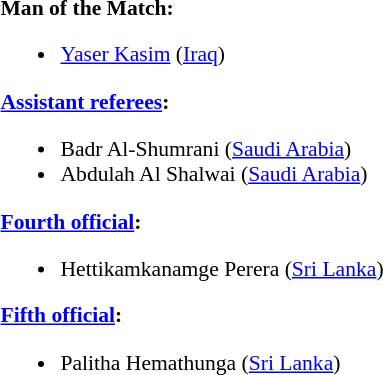<table style="width:50%; font-size:90%;">
<tr>
<td><br><strong>Man of the Match:</strong><ul><li><a href='#'>Yaser Kasim</a> (<a href='#'>Iraq</a>)</li></ul><strong><a href='#'>Assistant referees</a>:</strong><ul><li>Badr Al-Shumrani (<a href='#'>Saudi Arabia</a>)</li><li>Abdulah Al Shalwai (<a href='#'>Saudi Arabia</a>)</li></ul><strong><a href='#'>Fourth official</a>:</strong><ul><li>Hettikamkanamge Perera (<a href='#'>Sri Lanka</a>)</li></ul><strong><a href='#'>Fifth official</a>:</strong><ul><li>Palitha Hemathunga (<a href='#'>Sri Lanka</a>)</li></ul></td>
</tr>
</table>
